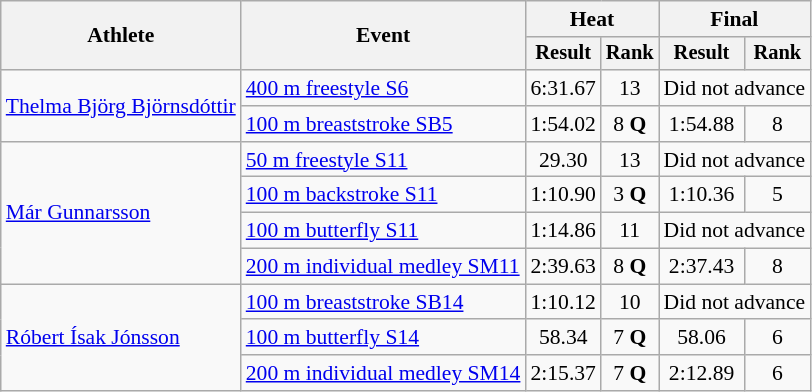<table class="wikitable" style="font-size:90%">
<tr>
<th rowspan="2">Athlete</th>
<th rowspan="2">Event</th>
<th colspan=2>Heat</th>
<th colspan=2>Final</th>
</tr>
<tr style="font-size:95%">
<th>Result</th>
<th>Rank</th>
<th>Result</th>
<th>Rank</th>
</tr>
<tr align=center>
<td align=left rowspan=2><a href='#'>Thelma Björg Björnsdóttir</a></td>
<td align=left><a href='#'>400 m freestyle S6</a></td>
<td>6:31.67</td>
<td>13</td>
<td colspan=2>Did not advance</td>
</tr>
<tr align=center>
<td align=left><a href='#'>100 m breaststroke SB5</a></td>
<td>1:54.02</td>
<td>8 <strong>Q</strong></td>
<td>1:54.88</td>
<td>8</td>
</tr>
<tr align=center>
<td align=left rowspan=4><a href='#'>Már Gunnarsson</a></td>
<td align=left><a href='#'>50 m freestyle S11</a></td>
<td>29.30</td>
<td>13</td>
<td colspan=2>Did not advance</td>
</tr>
<tr align=center>
<td align=left><a href='#'>100 m backstroke S11</a></td>
<td>1:10.90</td>
<td>3 <strong>Q</strong></td>
<td>1:10.36</td>
<td>5</td>
</tr>
<tr align=center>
<td align=left><a href='#'>100 m butterfly S11</a></td>
<td>1:14.86</td>
<td>11</td>
<td colspan=2>Did not advance</td>
</tr>
<tr align=center>
<td align=left><a href='#'>200 m individual medley SM11</a></td>
<td>2:39.63</td>
<td>8 <strong>Q</strong></td>
<td>2:37.43</td>
<td>8</td>
</tr>
<tr align=center>
<td align=left rowspan=3><a href='#'>Róbert Ísak Jónsson</a></td>
<td align=left><a href='#'>100 m breaststroke SB14</a></td>
<td>1:10.12</td>
<td>10</td>
<td colspan=2>Did not advance</td>
</tr>
<tr align=center>
<td align=left><a href='#'>100 m butterfly S14</a></td>
<td>58.34</td>
<td>7 <strong>Q</strong></td>
<td>58.06</td>
<td>6</td>
</tr>
<tr align=center>
<td align=left><a href='#'>200 m individual medley SM14</a></td>
<td>2:15.37</td>
<td>7 <strong>Q</strong></td>
<td>2:12.89</td>
<td>6</td>
</tr>
</table>
